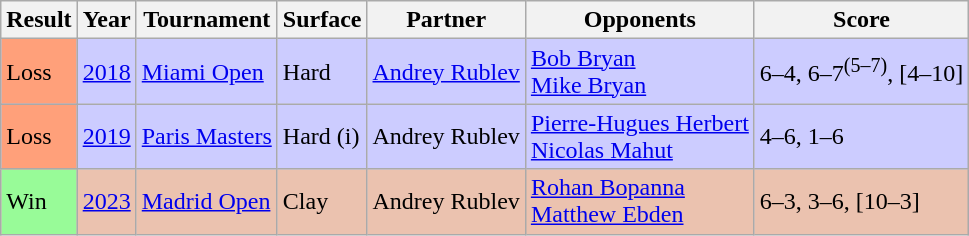<table class="sortable wikitable">
<tr>
<th>Result</th>
<th>Year</th>
<th>Tournament</th>
<th>Surface</th>
<th>Partner</th>
<th>Opponents</th>
<th class="unsortable">Score</th>
</tr>
<tr bgcolor=ccccff>
<td bgcolor=FFA07A>Loss</td>
<td><a href='#'>2018</a></td>
<td><a href='#'>Miami Open</a></td>
<td>Hard</td>
<td> <a href='#'>Andrey Rublev</a></td>
<td> <a href='#'>Bob Bryan</a><br> <a href='#'>Mike Bryan</a></td>
<td>6–4, 6–7<sup>(5–7)</sup>, [4–10]</td>
</tr>
<tr style="background:#ccf;">
<td bgcolor=FFA07A>Loss</td>
<td><a href='#'>2019</a></td>
<td><a href='#'>Paris Masters</a></td>
<td>Hard (i)</td>
<td> Andrey Rublev</td>
<td> <a href='#'>Pierre-Hugues Herbert</a><br> <a href='#'>Nicolas Mahut</a></td>
<td>4–6, 1–6</td>
</tr>
<tr style="background:#EBC2AF">
<td bgcolor=98fb98>Win</td>
<td><a href='#'>2023</a></td>
<td><a href='#'>Madrid Open</a></td>
<td>Clay</td>
<td> Andrey Rublev</td>
<td> <a href='#'>Rohan Bopanna</a> <br>  <a href='#'>Matthew Ebden</a></td>
<td>6–3, 3–6, [10–3]</td>
</tr>
</table>
